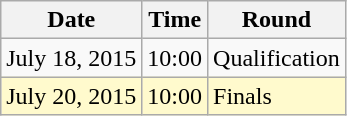<table class="wikitable">
<tr>
<th>Date</th>
<th>Time</th>
<th>Round</th>
</tr>
<tr>
<td>July 18, 2015</td>
<td>10:00</td>
<td>Qualification</td>
</tr>
<tr bgcolor=lemonchiffon>
<td>July 20, 2015</td>
<td>10:00</td>
<td>Finals</td>
</tr>
</table>
